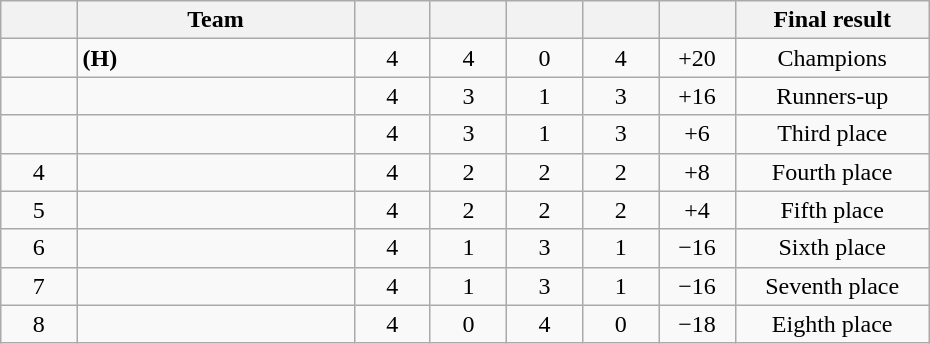<table class="wikitable" style="text-align:center;" width="620">
<tr>
<th width="5.5%"></th>
<th width="20%">Team</th>
<th width="5.5%"></th>
<th width="5.5%"></th>
<th width="5.5%"></th>
<th width="5.5%"></th>
<th width="5.5%"></th>
<th width="14%">Final result</th>
</tr>
<tr>
<td></td>
<td align="left"> <strong>(H)</strong></td>
<td>4</td>
<td>4</td>
<td>0</td>
<td>4</td>
<td>+20</td>
<td>Champions</td>
</tr>
<tr>
<td></td>
<td align="left"></td>
<td>4</td>
<td>3</td>
<td>1</td>
<td>3</td>
<td>+16</td>
<td>Runners-up</td>
</tr>
<tr>
<td></td>
<td align="left"></td>
<td>4</td>
<td>3</td>
<td>1</td>
<td>3</td>
<td>+6</td>
<td>Third place</td>
</tr>
<tr>
<td>4</td>
<td align="left"></td>
<td>4</td>
<td>2</td>
<td>2</td>
<td>2</td>
<td>+8</td>
<td>Fourth place</td>
</tr>
<tr>
<td>5</td>
<td align="left"></td>
<td>4</td>
<td>2</td>
<td>2</td>
<td>2</td>
<td>+4</td>
<td>Fifth place</td>
</tr>
<tr>
<td>6</td>
<td align="left"></td>
<td>4</td>
<td>1</td>
<td>3</td>
<td>1</td>
<td>−16</td>
<td>Sixth place</td>
</tr>
<tr>
<td>7</td>
<td align="left"></td>
<td>4</td>
<td>1</td>
<td>3</td>
<td>1</td>
<td>−16</td>
<td>Seventh place</td>
</tr>
<tr>
<td>8</td>
<td align="left"></td>
<td>4</td>
<td>0</td>
<td>4</td>
<td>0</td>
<td>−18</td>
<td>Eighth place</td>
</tr>
</table>
